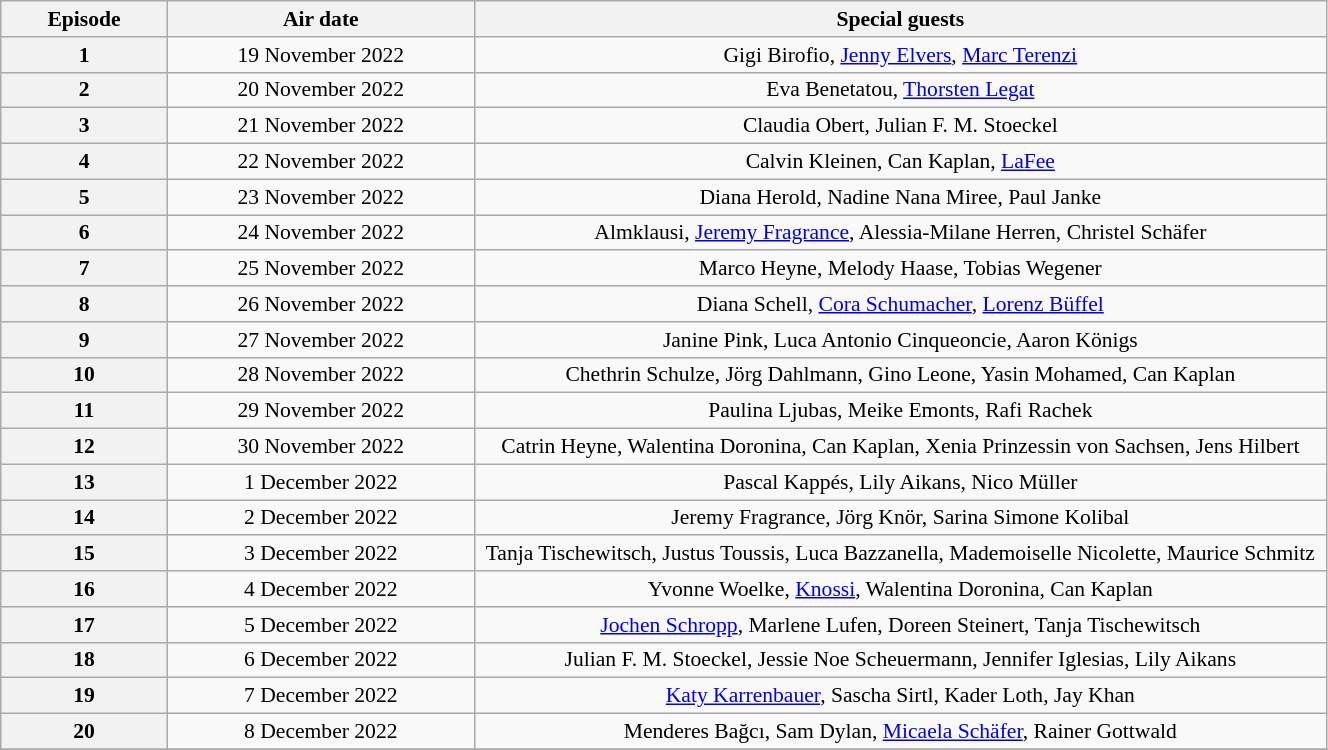<table class="wikitable sortable" style="text-align:center; width:70%; font-size:90%;">
<tr>
<th scope="col" style="width:4%">Episode</th>
<th scope="col" style="width:9%">Air date</th>
<th scope="col" style="width:25%">Special guests</th>
</tr>
<tr>
<th>1</th>
<td>19 November 2022</td>
<td>Gigi Birofio, <a href='#'>Jenny Elvers</a>, <a href='#'>Marc Terenzi</a></td>
</tr>
<tr>
<th>2</th>
<td>20 November 2022</td>
<td>Eva Benetatou, <a href='#'>Thorsten Legat</a></td>
</tr>
<tr>
<th>3</th>
<td>21 November 2022</td>
<td>Claudia Obert, Julian F. M. Stoeckel</td>
</tr>
<tr>
<th>4</th>
<td>22 November 2022</td>
<td>Calvin Kleinen, Can Kaplan, <a href='#'>LaFee</a></td>
</tr>
<tr>
<th>5</th>
<td>23 November 2022</td>
<td>Diana Herold, Nadine Nana Miree, Paul Janke</td>
</tr>
<tr>
<th>6</th>
<td>24 November 2022</td>
<td>Almklausi, <a href='#'>Jeremy Fragrance</a>, Alessia-Milane Herren, Christel Schäfer</td>
</tr>
<tr>
<th>7</th>
<td>25 November 2022</td>
<td>Marco Heyne, Melody Haase, Tobias Wegener</td>
</tr>
<tr>
<th>8</th>
<td>26 November 2022</td>
<td>Diana Schell, <a href='#'>Cora Schumacher</a>, <a href='#'>Lorenz Büffel</a></td>
</tr>
<tr>
<th>9</th>
<td>27 November 2022</td>
<td>Janine Pink, Luca Antonio Cinqueoncie, Aaron Königs</td>
</tr>
<tr>
<th>10</th>
<td>28 November 2022</td>
<td>Chethrin Schulze, Jörg Dahlmann, Gino Leone, Yasin Mohamed, Can Kaplan</td>
</tr>
<tr>
<th>11</th>
<td>29 November 2022</td>
<td>Paulina Ljubas, Meike Emonts, Rafi Rachek</td>
</tr>
<tr>
<th>12</th>
<td>30 November 2022</td>
<td>Catrin Heyne, Walentina Doronina, Can Kaplan, Xenia Prinzessin von Sachsen, Jens Hilbert</td>
</tr>
<tr>
<th>13</th>
<td>1 December 2022</td>
<td>Pascal Kappés, Lily Aikans, Nico Müller</td>
</tr>
<tr>
<th>14</th>
<td>2 December 2022</td>
<td>Jeremy Fragrance, Jörg Knör, Sarina Simone Kolibal</td>
</tr>
<tr>
<th>15</th>
<td>3 December 2022</td>
<td>Tanja Tischewitsch, Justus Toussis, Luca Bazzanella, Mademoiselle Nicolette, Maurice Schmitz</td>
</tr>
<tr>
<th>16</th>
<td>4 December 2022</td>
<td>Yvonne Woelke, <a href='#'>Knossi</a>, Walentina Doronina, Can Kaplan</td>
</tr>
<tr>
<th>17</th>
<td>5 December 2022</td>
<td><a href='#'>Jochen Schropp</a>, Marlene Lufen, Doreen Steinert, Tanja Tischewitsch</td>
</tr>
<tr>
<th>18</th>
<td>6 December 2022</td>
<td>Julian F. M. Stoeckel, Jessie Noe Scheuermann, Jennifer Iglesias, Lily Aikans</td>
</tr>
<tr>
<th>19</th>
<td>7 December 2022</td>
<td><a href='#'>Katy Karrenbauer</a>, Sascha Sirtl, Kader Loth, Jay Khan</td>
</tr>
<tr>
<th>20</th>
<td>8 December 2022</td>
<td>Menderes Bağcı, Sam Dylan, <a href='#'>Micaela Schäfer</a>, Rainer Gottwald</td>
</tr>
<tr>
</tr>
</table>
